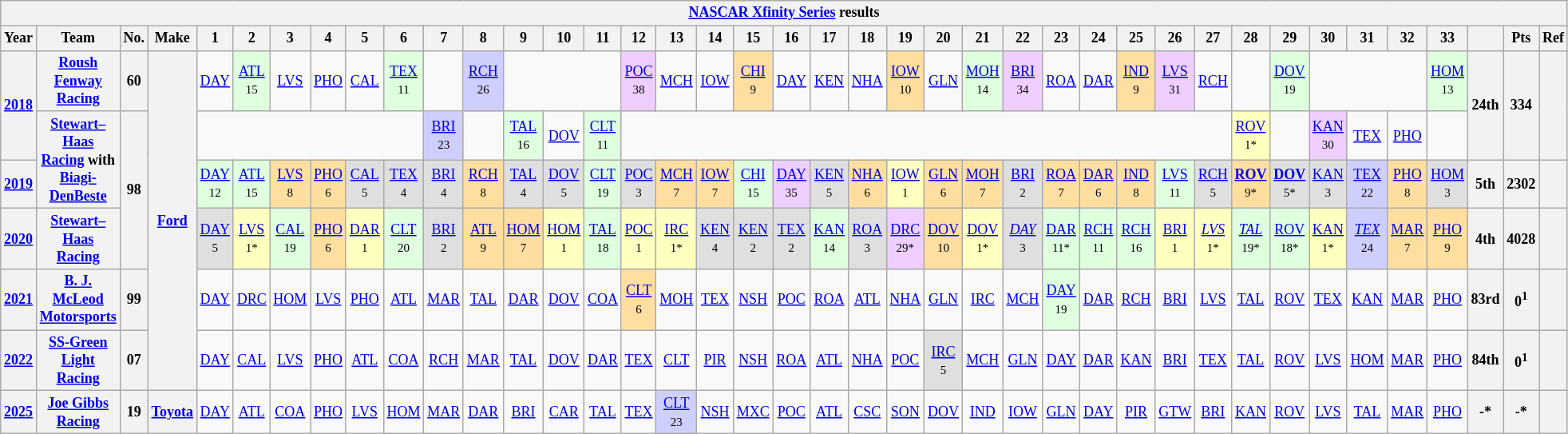<table class="wikitable" style="text-align:center; font-size:75%">
<tr>
<th colspan=40><a href='#'>NASCAR Xfinity Series</a> results</th>
</tr>
<tr>
<th>Year</th>
<th>Team</th>
<th>No.</th>
<th>Make</th>
<th>1</th>
<th>2</th>
<th>3</th>
<th>4</th>
<th>5</th>
<th>6</th>
<th>7</th>
<th>8</th>
<th>9</th>
<th>10</th>
<th>11</th>
<th>12</th>
<th>13</th>
<th>14</th>
<th>15</th>
<th>16</th>
<th>17</th>
<th>18</th>
<th>19</th>
<th>20</th>
<th>21</th>
<th>22</th>
<th>23</th>
<th>24</th>
<th>25</th>
<th>26</th>
<th>27</th>
<th>28</th>
<th>29</th>
<th>30</th>
<th>31</th>
<th>32</th>
<th>33</th>
<th></th>
<th>Pts</th>
<th>Ref</th>
</tr>
<tr>
<th rowspan=2><a href='#'>2018</a></th>
<th><a href='#'>Roush Fenway Racing</a></th>
<th>60</th>
<th rowspan="6"><a href='#'>Ford</a></th>
<td><a href='#'>DAY</a></td>
<td style="background:#DFFFDF;"><a href='#'>ATL</a><br><small>15</small></td>
<td><a href='#'>LVS</a></td>
<td><a href='#'>PHO</a></td>
<td><a href='#'>CAL</a></td>
<td style="background:#DFFFDF;"><a href='#'>TEX</a><br><small>11</small></td>
<td></td>
<td style="background:#CFCFFF;"><a href='#'>RCH</a><br><small>26</small></td>
<td colspan=3></td>
<td style="background:#EFCFFF;"><a href='#'>POC</a><br><small>38</small></td>
<td><a href='#'>MCH</a></td>
<td><a href='#'>IOW</a></td>
<td style="background:#FFDF9F;"><a href='#'>CHI</a><br><small>9</small></td>
<td><a href='#'>DAY</a></td>
<td><a href='#'>KEN</a></td>
<td><a href='#'>NHA</a></td>
<td style="background:#FFDF9F;"><a href='#'>IOW</a><br><small>10</small></td>
<td><a href='#'>GLN</a></td>
<td style="background:#DFFFDF;"><a href='#'>MOH</a><br><small>14</small></td>
<td style="background:#EFCFFF;"><a href='#'>BRI</a><br><small>34</small></td>
<td><a href='#'>ROA</a></td>
<td><a href='#'>DAR</a></td>
<td style="background:#FFDF9F;"><a href='#'>IND</a><br><small>9</small></td>
<td style="background:#EFCFFF;"><a href='#'>LVS</a><br><small>31</small></td>
<td><a href='#'>RCH</a></td>
<td></td>
<td style="background:#DFFFDF;"><a href='#'>DOV</a><br><small>19</small></td>
<td colspan=3></td>
<td style="background:#DFFFDF;"><a href='#'>HOM</a><br><small>13</small></td>
<th rowspan=2>24th</th>
<th rowspan=2>334</th>
<th rowspan=2></th>
</tr>
<tr>
<th rowspan=2><a href='#'>Stewart–Haas Racing</a> with <a href='#'>Biagi-DenBeste</a></th>
<th rowspan=3>98</th>
<td colspan=6></td>
<td style="background:#CFCFFF;"><a href='#'>BRI</a><br><small>23</small></td>
<td></td>
<td style="background:#DFFFDF;"><a href='#'>TAL</a><br><small>16</small></td>
<td><a href='#'>DOV</a></td>
<td style="background:#DFFFDF;"><a href='#'>CLT</a><br><small>11</small></td>
<td colspan=16></td>
<td style="background:#FFFFBF;"><a href='#'>ROV</a><br><small>1*</small></td>
<td></td>
<td style="background:#EFCFFF;"><a href='#'>KAN</a><br><small>30</small></td>
<td><a href='#'>TEX</a></td>
<td><a href='#'>PHO</a></td>
<td></td>
</tr>
<tr>
<th><a href='#'>2019</a></th>
<td style="background:#DFFFDF;"><a href='#'>DAY</a><br><small>12</small></td>
<td style="background:#DFFFDF;"><a href='#'>ATL</a><br><small>15</small></td>
<td style="background:#FFDF9F;"><a href='#'>LVS</a><br><small>8</small></td>
<td style="background:#FFDF9F;"><a href='#'>PHO</a><br><small>6</small></td>
<td style="background:#DFDFDF;"><a href='#'>CAL</a><br><small>5</small></td>
<td style="background:#DFDFDF;"><a href='#'>TEX</a><br><small>4</small></td>
<td style="background:#DFDFDF;"><a href='#'>BRI</a><br><small>4</small></td>
<td style="background:#FFDF9F;"><a href='#'>RCH</a><br><small>8</small></td>
<td style="background:#DFDFDF;"><a href='#'>TAL</a><br><small>4</small></td>
<td style="background:#DFDFDF;"><a href='#'>DOV</a><br><small>5</small></td>
<td style="background:#DFFFDF;"><a href='#'>CLT</a><br><small>19</small></td>
<td style="background:#DFDFDF;"><a href='#'>POC</a><br><small>3</small></td>
<td style="background:#FFDF9F;"><a href='#'>MCH</a><br><small>7</small></td>
<td style="background:#FFDF9F;"><a href='#'>IOW</a><br><small>7</small></td>
<td style="background:#DFFFDF;"><a href='#'>CHI</a><br><small>15</small></td>
<td style="background:#EFCFFF;"><a href='#'>DAY</a><br><small>35</small></td>
<td style="background:#DFDFDF;"><a href='#'>KEN</a><br><small>5</small></td>
<td style="background:#FFDF9F;"><a href='#'>NHA</a><br><small>6</small></td>
<td style="background:#FFFFBF;"><a href='#'>IOW</a><br><small>1</small></td>
<td style="background:#FFDF9F;"><a href='#'>GLN</a><br><small>6</small></td>
<td style="background:#FFDF9F;"><a href='#'>MOH</a><br><small>7</small></td>
<td style="background:#DFDFDF;"><a href='#'>BRI</a><br><small>2</small></td>
<td style="background:#FFDF9F;"><a href='#'>ROA</a><br><small>7</small></td>
<td style="background:#FFDF9F;"><a href='#'>DAR</a><br><small>6</small></td>
<td style="background:#FFDF9F;"><a href='#'>IND</a><br><small>8</small></td>
<td style="background:#DFFFDF;"><a href='#'>LVS</a><br><small>11</small></td>
<td style="background:#DFDFDF;"><a href='#'>RCH</a><br><small>5</small></td>
<td style="background:#FFDF9F;"><strong><a href='#'>ROV</a></strong><br><small>9*</small></td>
<td style="background:#DFDFDF;"><strong><a href='#'>DOV</a></strong><br><small>5*</small></td>
<td style="background:#DFDFDF;"><a href='#'>KAN</a><br><small>3</small></td>
<td style="background:#CFCFFF;"><a href='#'>TEX</a><br><small>22</small></td>
<td style="background:#FFDF9F;"><a href='#'>PHO</a><br><small>8</small></td>
<td style="background:#DFDFDF;"><a href='#'>HOM</a><br><small>3</small></td>
<th>5th</th>
<th>2302</th>
<th></th>
</tr>
<tr>
<th><a href='#'>2020</a></th>
<th><a href='#'>Stewart–Haas Racing</a></th>
<td style="background:#DFDFDF;"><a href='#'>DAY</a><br><small>5</small></td>
<td style="background:#FFFFBF;"><a href='#'>LVS</a><br><small>1*</small></td>
<td style="background:#DFFFDF;"><a href='#'>CAL</a><br><small>19</small></td>
<td style="background:#FFDF9F;"><a href='#'>PHO</a><br><small>6</small></td>
<td style="background:#FFFFBF;"><a href='#'>DAR</a><br><small>1</small></td>
<td style="background:#DFFFDF;"><a href='#'>CLT</a><br><small>20</small></td>
<td style="background:#DFDFDF;"><a href='#'>BRI</a><br><small>2</small></td>
<td style="background:#FFDF9F;"><a href='#'>ATL</a><br><small>9</small></td>
<td style="background:#FFDF9F;"><a href='#'>HOM</a><br><small>7</small></td>
<td style="background:#FFFFBF;"><a href='#'>HOM</a><br><small>1</small></td>
<td style="background:#DFFFDF;"><a href='#'>TAL</a><br><small>18</small></td>
<td style="background:#FFFFBF;"><a href='#'>POC</a><br><small>1</small></td>
<td style="background:#FFFFBF;"><a href='#'>IRC</a><br><small>1*</small></td>
<td style="background:#DFDFDF;"><a href='#'>KEN</a><br><small>4</small></td>
<td style="background:#DFDFDF;"><a href='#'>KEN</a><br><small>2</small></td>
<td style="background:#DFDFDF;"><a href='#'>TEX</a><br><small>2</small></td>
<td style="background:#DFFFDF;"><a href='#'>KAN</a><br><small>14</small></td>
<td style="background:#DFDFDF;"><a href='#'>ROA</a><br><small>3</small></td>
<td style="background:#EFCFFF;"><a href='#'>DRC</a><br><small>29*</small></td>
<td style="background:#FFDF9F;"><a href='#'>DOV</a><br><small>10</small></td>
<td style="background:#FFFFBF;"><a href='#'>DOV</a><br><small>1*</small></td>
<td style="background:#DFDFDF;"><em><a href='#'>DAY</a></em><br><small>3</small></td>
<td style="background:#DFFFDF;"><a href='#'>DAR</a><br><small>11*</small></td>
<td style="background:#DFFFDF;"><a href='#'>RCH</a><br><small>11</small></td>
<td style="background:#DFFFDF;"><a href='#'>RCH</a><br><small>16</small></td>
<td style="background:#FFFFBF;"><a href='#'>BRI</a><br><small>1</small></td>
<td style="background:#FFFFBF;"><em><a href='#'>LVS</a></em><br><small>1*</small></td>
<td style="background:#DFFFDF;"><em><a href='#'>TAL</a></em><br><small>19*</small></td>
<td style="background:#DFFFDF;"><a href='#'>ROV</a><br><small>18*</small></td>
<td style="background:#FFFFBF;"><a href='#'>KAN</a><br><small>1*</small></td>
<td style="background:#CFCFFF;"><em><a href='#'>TEX</a></em><br><small>24</small></td>
<td style="background:#FFDF9F;"><a href='#'>MAR</a><br><small>7</small></td>
<td style="background:#FFDF9F;"><a href='#'>PHO</a><br><small>9</small></td>
<th>4th</th>
<th>4028</th>
<th></th>
</tr>
<tr>
<th><a href='#'>2021</a></th>
<th><a href='#'>B. J. McLeod Motorsports</a></th>
<th>99</th>
<td><a href='#'>DAY</a></td>
<td><a href='#'>DRC</a></td>
<td><a href='#'>HOM</a></td>
<td><a href='#'>LVS</a></td>
<td><a href='#'>PHO</a></td>
<td><a href='#'>ATL</a></td>
<td><a href='#'>MAR</a></td>
<td><a href='#'>TAL</a></td>
<td><a href='#'>DAR</a></td>
<td><a href='#'>DOV</a></td>
<td><a href='#'>COA</a></td>
<td style="background:#FFDF9F;"><a href='#'>CLT</a><br><small>6</small></td>
<td><a href='#'>MOH</a></td>
<td><a href='#'>TEX</a></td>
<td><a href='#'>NSH</a></td>
<td><a href='#'>POC</a></td>
<td><a href='#'>ROA</a></td>
<td><a href='#'>ATL</a></td>
<td><a href='#'>NHA</a></td>
<td><a href='#'>GLN</a></td>
<td><a href='#'>IRC</a></td>
<td><a href='#'>MCH</a></td>
<td style="background:#DFFFDF;"><a href='#'>DAY</a><br><small>19</small></td>
<td><a href='#'>DAR</a></td>
<td><a href='#'>RCH</a></td>
<td><a href='#'>BRI</a></td>
<td><a href='#'>LVS</a></td>
<td><a href='#'>TAL</a></td>
<td><a href='#'>ROV</a></td>
<td><a href='#'>TEX</a></td>
<td><a href='#'>KAN</a></td>
<td><a href='#'>MAR</a></td>
<td><a href='#'>PHO</a></td>
<th>83rd</th>
<th>0<sup>1</sup></th>
<th></th>
</tr>
<tr>
<th><a href='#'>2022</a></th>
<th><a href='#'>SS-Green Light Racing</a></th>
<th>07</th>
<td><a href='#'>DAY</a></td>
<td><a href='#'>CAL</a></td>
<td><a href='#'>LVS</a></td>
<td><a href='#'>PHO</a></td>
<td><a href='#'>ATL</a></td>
<td><a href='#'>COA</a></td>
<td><a href='#'>RCH</a></td>
<td><a href='#'>MAR</a></td>
<td><a href='#'>TAL</a></td>
<td><a href='#'>DOV</a></td>
<td><a href='#'>DAR</a></td>
<td><a href='#'>TEX</a></td>
<td><a href='#'>CLT</a></td>
<td><a href='#'>PIR</a></td>
<td><a href='#'>NSH</a></td>
<td><a href='#'>ROA</a></td>
<td><a href='#'>ATL</a></td>
<td><a href='#'>NHA</a></td>
<td><a href='#'>POC</a></td>
<td style="background:#DFDFDF;"><a href='#'>IRC</a><br><small>5</small></td>
<td><a href='#'>MCH</a></td>
<td><a href='#'>GLN</a></td>
<td><a href='#'>DAY</a></td>
<td><a href='#'>DAR</a></td>
<td><a href='#'>KAN</a></td>
<td><a href='#'>BRI</a></td>
<td><a href='#'>TEX</a></td>
<td><a href='#'>TAL</a></td>
<td><a href='#'>ROV</a></td>
<td><a href='#'>LVS</a></td>
<td><a href='#'>HOM</a></td>
<td><a href='#'>MAR</a></td>
<td><a href='#'>PHO</a></td>
<th>84th</th>
<th>0<sup>1</sup></th>
<th></th>
</tr>
<tr>
<th><a href='#'>2025</a></th>
<th><a href='#'>Joe Gibbs Racing</a></th>
<th>19</th>
<th><a href='#'>Toyota</a></th>
<td><a href='#'>DAY</a></td>
<td><a href='#'>ATL</a></td>
<td><a href='#'>COA</a></td>
<td><a href='#'>PHO</a></td>
<td><a href='#'>LVS</a></td>
<td><a href='#'>HOM</a></td>
<td><a href='#'>MAR</a></td>
<td><a href='#'>DAR</a></td>
<td><a href='#'>BRI</a></td>
<td><a href='#'>CAR</a></td>
<td><a href='#'>TAL</a></td>
<td><a href='#'>TEX</a></td>
<td style="background:#CFCFFF;"><a href='#'>CLT</a><br><small>23</small></td>
<td><a href='#'>NSH</a></td>
<td><a href='#'>MXC</a></td>
<td><a href='#'>POC</a></td>
<td><a href='#'>ATL</a></td>
<td><a href='#'>CSC</a></td>
<td><a href='#'>SON</a></td>
<td><a href='#'>DOV</a></td>
<td><a href='#'>IND</a></td>
<td><a href='#'>IOW</a></td>
<td><a href='#'>GLN</a></td>
<td><a href='#'>DAY</a></td>
<td><a href='#'>PIR</a></td>
<td><a href='#'>GTW</a></td>
<td><a href='#'>BRI</a></td>
<td><a href='#'>KAN</a></td>
<td><a href='#'>ROV</a></td>
<td><a href='#'>LVS</a></td>
<td><a href='#'>TAL</a></td>
<td><a href='#'>MAR</a></td>
<td><a href='#'>PHO</a></td>
<th>-*</th>
<th>-*</th>
<th></th>
</tr>
</table>
